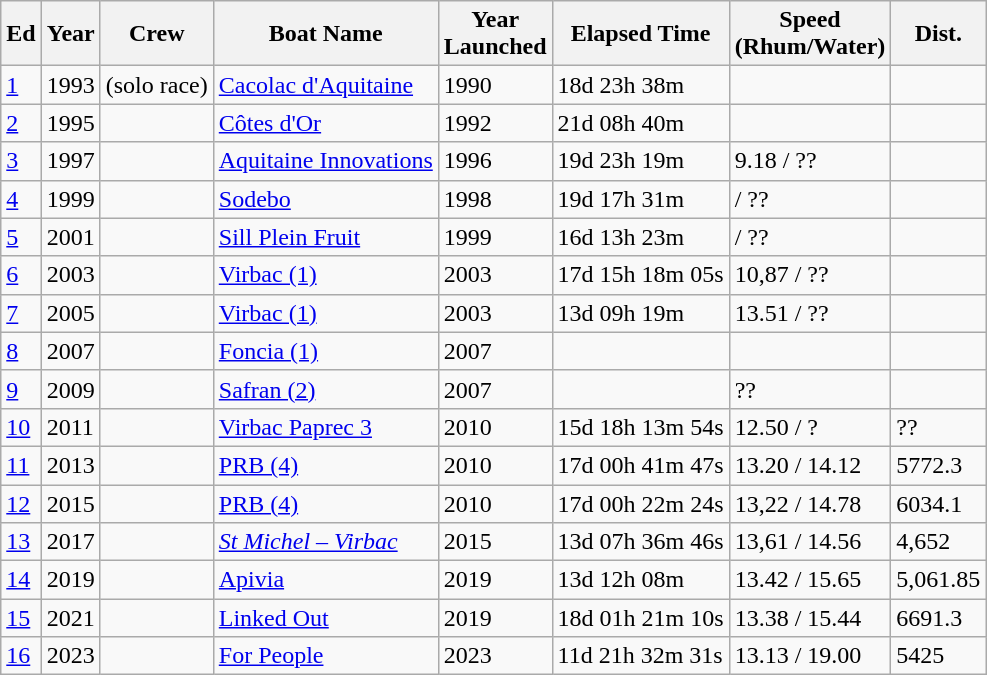<table class="wikitable sortable">
<tr>
<th>Ed</th>
<th>Year</th>
<th>Crew</th>
<th>Boat Name</th>
<th>Year<br>Launched</th>
<th>Elapsed Time</th>
<th>Speed<br>(Rhum/Water)</th>
<th>Dist.</th>
</tr>
<tr>
<td><a href='#'>1</a></td>
<td>1993</td>
<td>  (solo race)</td>
<td><a href='#'>Cacolac d'Aquitaine</a></td>
<td>1990</td>
<td>18d 23h 38m</td>
<td></td>
<td></td>
</tr>
<tr>
<td><a href='#'>2</a></td>
<td>1995</td>
<td><br></td>
<td><a href='#'>Côtes d'Or</a></td>
<td>1992</td>
<td>21d 08h 40m</td>
<td></td>
<td></td>
</tr>
<tr>
<td><a href='#'>3</a></td>
<td>1997</td>
<td><br></td>
<td><a href='#'>Aquitaine Innovations</a></td>
<td>1996</td>
<td>19d 23h 19m</td>
<td>9.18 / ??</td>
<td></td>
</tr>
<tr>
<td><a href='#'>4</a></td>
<td>1999</td>
<td><br></td>
<td><a href='#'>Sodebo</a></td>
<td>1998</td>
<td>19d 17h 31m</td>
<td>/ ??</td>
<td></td>
</tr>
<tr>
<td><a href='#'>5</a></td>
<td>2001</td>
<td><br></td>
<td><a href='#'>Sill Plein Fruit</a></td>
<td>1999</td>
<td>16d 13h 23m</td>
<td>/ ??</td>
<td></td>
</tr>
<tr>
<td><a href='#'>6</a></td>
<td>2003</td>
<td><br></td>
<td><a href='#'>Virbac (1)</a></td>
<td>2003</td>
<td>17d 15h 18m 05s</td>
<td>10,87 / ??</td>
<td></td>
</tr>
<tr>
<td><a href='#'>7</a></td>
<td>2005</td>
<td><br></td>
<td><a href='#'>Virbac (1)</a></td>
<td>2003</td>
<td>13d 09h 19m</td>
<td>13.51 / ??</td>
<td></td>
</tr>
<tr>
<td><a href='#'>8</a></td>
<td>2007</td>
<td><br></td>
<td><a href='#'>Foncia (1)</a></td>
<td>2007</td>
<td></td>
<td></td>
<td></td>
</tr>
<tr>
<td><a href='#'>9</a></td>
<td>2009</td>
<td> <br> </td>
<td><a href='#'>Safran (2)</a></td>
<td>2007</td>
<td></td>
<td>??</td>
<td></td>
</tr>
<tr>
<td><a href='#'>10</a></td>
<td>2011</td>
<td><br></td>
<td><a href='#'>Virbac Paprec 3</a></td>
<td>2010</td>
<td>15d 18h 13m 54s</td>
<td>12.50 / ?</td>
<td>??</td>
</tr>
<tr>
<td><a href='#'>11</a></td>
<td>2013</td>
<td><br></td>
<td><a href='#'>PRB (4)</a></td>
<td>2010</td>
<td>17d 00h 41m 47s</td>
<td>13.20 / 14.12</td>
<td>5772.3</td>
</tr>
<tr>
<td><a href='#'>12</a></td>
<td>2015</td>
<td><br></td>
<td><a href='#'>PRB (4)</a></td>
<td>2010</td>
<td>17d 00h 22m 24s</td>
<td>13,22 / 14.78</td>
<td>6034.1</td>
</tr>
<tr>
<td><a href='#'>13</a></td>
<td>2017</td>
<td><br></td>
<td><a href='#'><em>St Michel – Virbac</em></a></td>
<td>2015</td>
<td>13d 07h 36m 46s</td>
<td>13,61 / 14.56</td>
<td>4,652</td>
</tr>
<tr>
<td><a href='#'>14</a></td>
<td>2019</td>
<td><br></td>
<td><a href='#'>Apivia</a></td>
<td>2019</td>
<td>13d 12h 08m</td>
<td>13.42 / 15.65</td>
<td>5,061.85</td>
</tr>
<tr>
<td><a href='#'>15</a></td>
<td>2021</td>
<td><br></td>
<td><a href='#'>Linked Out</a></td>
<td>2019</td>
<td>18d 01h 21m 10s</td>
<td>13.38 / 15.44</td>
<td>6691.3</td>
</tr>
<tr>
<td><a href='#'>16</a></td>
<td>2023</td>
<td><br></td>
<td><a href='#'>For People</a></td>
<td>2023</td>
<td>11d 21h 32m 31s</td>
<td>13.13 / 19.00</td>
<td>5425</td>
</tr>
</table>
